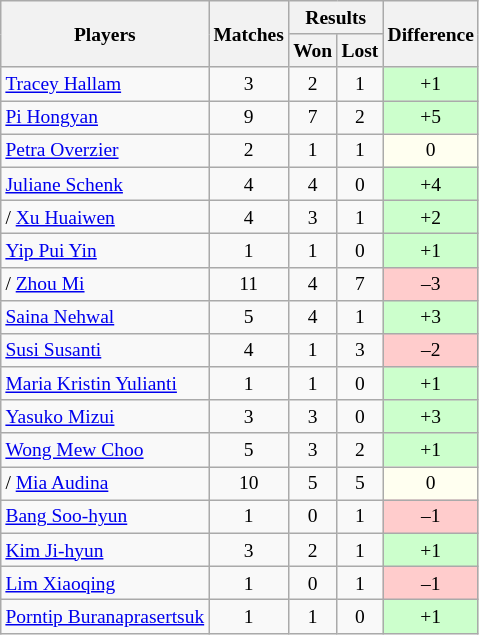<table class=wikitable style="text-align:center; font-size:small">
<tr>
<th rowspan="2">Players</th>
<th rowspan="2">Matches</th>
<th colspan="2">Results</th>
<th rowspan="2">Difference</th>
</tr>
<tr>
<th>Won</th>
<th>Lost</th>
</tr>
<tr>
<td align="left"> <a href='#'>Tracey Hallam</a></td>
<td>3</td>
<td>2</td>
<td>1</td>
<td bgcolor="#ccffcc">+1</td>
</tr>
<tr>
<td align="left"> <a href='#'>Pi Hongyan</a></td>
<td>9</td>
<td>7</td>
<td>2</td>
<td bgcolor="#ccffcc">+5</td>
</tr>
<tr>
<td align="left"> <a href='#'>Petra Overzier</a></td>
<td>2</td>
<td>1</td>
<td>1</td>
<td bgcolor="#fffff0">0</td>
</tr>
<tr>
<td align="left"> <a href='#'>Juliane Schenk</a></td>
<td>4</td>
<td>4</td>
<td>0</td>
<td bgcolor="#ccffcc">+4</td>
</tr>
<tr>
<td align="left">/ <a href='#'>Xu Huaiwen</a></td>
<td>4</td>
<td>3</td>
<td>1</td>
<td bgcolor="#ccffcc">+2</td>
</tr>
<tr>
<td align="left"> <a href='#'>Yip Pui Yin</a></td>
<td>1</td>
<td>1</td>
<td>0</td>
<td bgcolor="#ccffcc">+1</td>
</tr>
<tr>
<td align="left">/ <a href='#'>Zhou Mi</a></td>
<td>11</td>
<td>4</td>
<td>7</td>
<td bgcolor="#ffcccc">–3</td>
</tr>
<tr>
<td align="left"> <a href='#'>Saina Nehwal</a></td>
<td>5</td>
<td>4</td>
<td>1</td>
<td bgcolor="#ccffcc">+3</td>
</tr>
<tr>
<td align="left"> <a href='#'>Susi Susanti</a></td>
<td>4</td>
<td>1</td>
<td>3</td>
<td bgcolor="#ffcccc">–2</td>
</tr>
<tr>
<td align="left"> <a href='#'>Maria Kristin Yulianti</a></td>
<td>1</td>
<td>1</td>
<td>0</td>
<td bgcolor="#ccffcc">+1</td>
</tr>
<tr>
<td align="left"> <a href='#'>Yasuko Mizui</a></td>
<td>3</td>
<td>3</td>
<td>0</td>
<td bgcolor="#ccffcc">+3</td>
</tr>
<tr>
<td align="left"> <a href='#'>Wong Mew Choo</a></td>
<td>5</td>
<td>3</td>
<td>2</td>
<td bgcolor="#ccffcc">+1</td>
</tr>
<tr>
<td align="left">/ <a href='#'>Mia Audina</a></td>
<td>10</td>
<td>5</td>
<td>5</td>
<td bgcolor="#fffff0">0</td>
</tr>
<tr>
<td align="left"> <a href='#'>Bang Soo-hyun</a></td>
<td>1</td>
<td>0</td>
<td>1</td>
<td bgcolor="#ffcccc">–1</td>
</tr>
<tr>
<td align="left"> <a href='#'>Kim Ji-hyun</a></td>
<td>3</td>
<td>2</td>
<td>1</td>
<td bgcolor="#ccffcc">+1</td>
</tr>
<tr>
<td align="left"> <a href='#'>Lim Xiaoqing</a></td>
<td>1</td>
<td>0</td>
<td>1</td>
<td bgcolor="#ffcccc">–1</td>
</tr>
<tr>
<td align="left"> <a href='#'>Porntip Buranaprasertsuk</a></td>
<td>1</td>
<td>1</td>
<td>0</td>
<td bgcolor="#ccffcc">+1</td>
</tr>
</table>
